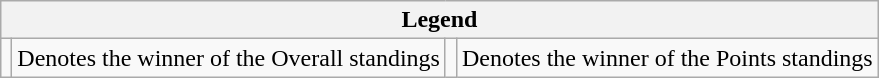<table class="wikitable">
<tr>
<th colspan="4">Legend</th>
</tr>
<tr>
<td></td>
<td>Denotes the winner of the Overall standings</td>
<td></td>
<td>Denotes the winner of the Points standings</td>
</tr>
</table>
